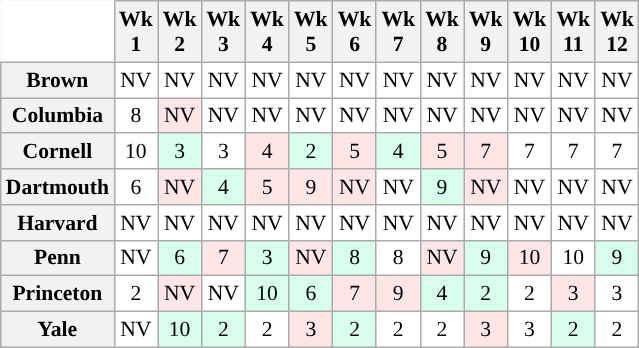<table class="wikitable" style="white-space:nowrap;font-size:90%;text-align:center;">
<tr>
<th style="background:white; border-top-style:hidden; border-left-style:hidden;"> </th>
<th>Wk<br> 1</th>
<th>Wk<br>2</th>
<th>Wk<br>3</th>
<th>Wk<br>4</th>
<th>Wk<br>5</th>
<th>Wk<br>6</th>
<th>Wk<br>7</th>
<th>Wk<br>8</th>
<th>Wk<br>9</th>
<th>Wk<br>10</th>
<th>Wk<br>11</th>
<th>Wk<br>12</th>
</tr>
<tr>
<th>Brown</th>
<td style="background:#FFF;">NV</td>
<td style="background:#FFF;">NV</td>
<td style="background:#FFF;">NV</td>
<td style="background:#FFF;">NV</td>
<td style="background:#FFF;">NV</td>
<td style="background:#FFF;">NV</td>
<td style="background:#FFF;">NV</td>
<td style="background:#FFF;">NV</td>
<td style="background:#FFF;">NV</td>
<td style="background:#FFF;">NV</td>
<td style="background:#FFF;">NV</td>
<td style="background:#FFF;">NV</td>
</tr>
<tr>
<th>Columbia</th>
<td style="background:#FFF;">8</td>
<td style="background:#ffe6e6;">NV</td>
<td style="background:#FFF;">NV</td>
<td style="background:#FFF;">NV</td>
<td style="background:#FFF;">NV</td>
<td style="background:#FFF;">NV</td>
<td style="background:#FFF;">NV</td>
<td style="background:#FFF;">NV</td>
<td style="background:#FFF;">NV</td>
<td style="background:#FFF;">NV</td>
<td style="background:#FFF;">NV</td>
<td style="background:#FFF;">NV</td>
</tr>
<tr>
<th>Cornell</th>
<td style="background:#FFF;">10</td>
<td style="background:#d8ffeb;">3</td>
<td style="background:#FFF;">3</td>
<td style="background:#ffe6e6;">4</td>
<td style="background:#d8ffeb;">2</td>
<td style="background:#ffe6e6;">5</td>
<td style="background:#d8ffeb;">4</td>
<td style="background:#ffe6e6;">5</td>
<td style="background:#ffe6e6;">7</td>
<td style="background:#FFF;">7</td>
<td style="background:#FFF;">7</td>
<td style="background:#FFF;">7</td>
</tr>
<tr>
<th>Dartmouth</th>
<td style="background:#FFF;">6</td>
<td style="background:#ffe6e6;">NV</td>
<td style="background:#d8ffeb;">4</td>
<td style="background:#ffe6e6;">5</td>
<td style="background:#ffe6e6;">9</td>
<td style="background:#ffe6e6;">NV</td>
<td style="background:#FFF;">NV</td>
<td style="background:#d8ffeb;">9</td>
<td style="background:#ffe6e6;">NV</td>
<td style="background:#FFF;">NV</td>
<td style="background:#FFF;">NV</td>
<td style="background:#FFF;">NV</td>
</tr>
<tr>
<th>Harvard</th>
<td style="background:#FFF;">NV</td>
<td style="background:#FFF;">NV</td>
<td style="background:#FFF;">NV</td>
<td style="background:#FFF;">NV</td>
<td style="background:#FFF;">NV</td>
<td style="background:#FFF;">NV</td>
<td style="background:#FFF;">NV</td>
<td style="background:#FFF;">NV</td>
<td style="background:#FFF;">NV</td>
<td style="background:#FFF;">NV</td>
<td style="background:#FFF;">NV</td>
<td style="background:#FFF;">NV</td>
</tr>
<tr>
<th>Penn</th>
<td style="background:#FFF;">NV</td>
<td style="background:#d8ffeb;">6</td>
<td style="background:#ffe6e6;">7</td>
<td style="background:#d8ffeb;">3</td>
<td style="background:#ffe6e6;">NV</td>
<td style="background:#d8ffeb;">8</td>
<td style="background:#FFF;">8</td>
<td style="background:#ffe6e6;">NV</td>
<td style="background:#d8ffeb;">9</td>
<td style="background:#ffe6e6;">10</td>
<td style="background:#FFF;">10</td>
<td style="background:#d8ffeb;">9</td>
</tr>
<tr>
<th>Princeton</th>
<td style="background:#FFF;">2</td>
<td style="background:#ffe6e6;">NV</td>
<td style="background:#FFF;">NV</td>
<td style="background:#d8ffeb;">10</td>
<td style="background:#d8ffeb;">6</td>
<td style="background:#ffe6e6;">7</td>
<td style="background:#ffe6e6;">9</td>
<td style="background:#d8ffeb;">4</td>
<td style="background:#d8ffeb;">2</td>
<td style="background:#FFF;">2</td>
<td style="background:#ffe6e6;">3</td>
<td style="background:#FFF;">3</td>
</tr>
<tr>
<th>Yale</th>
<td style="background:#FFF;">NV</td>
<td style="background:#d8ffeb;">10</td>
<td style="background:#d8ffeb;">2</td>
<td style="background:#FFF;">2</td>
<td style="background:#ffe6e6;">3</td>
<td style="background:#d8ffeb;">2</td>
<td style="background:#FFF;">2</td>
<td style="background:#FFF;">2</td>
<td style="background:#ffe6e6;">3</td>
<td style="background:#FFF;">3</td>
<td style="background:#d8ffeb;">2</td>
<td style="background:#FFF;">2</td>
</tr>
</table>
